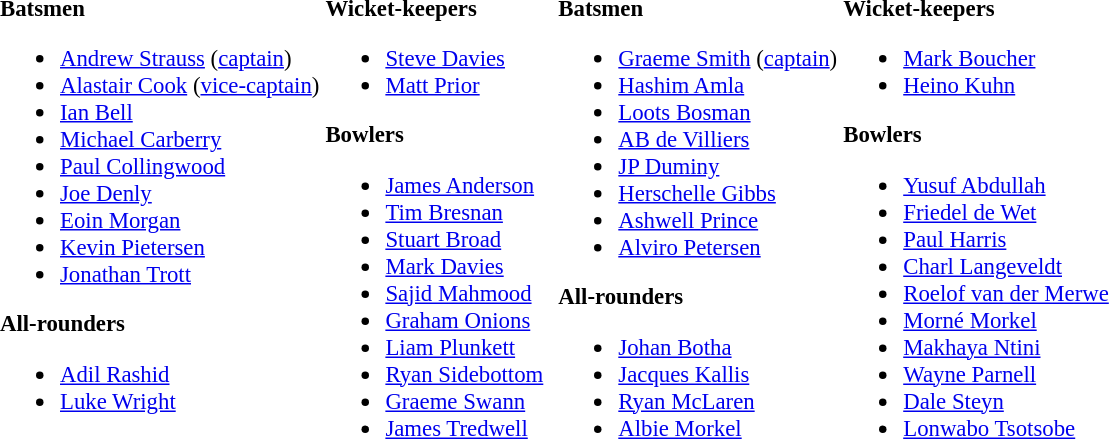<table>
<tr>
<td><br><table class="toccolours" style="text-align: left;">
<tr>
<th colspan="3" align="center"></th>
</tr>
<tr>
<td style="font-size: 95%;" valign="top"><br><strong>Batsmen</strong><ul><li><a href='#'>Andrew Strauss</a> (<a href='#'>captain</a>)</li><li><a href='#'>Alastair Cook</a> (<a href='#'>vice-captain</a>)</li><li><a href='#'>Ian Bell</a></li><li><a href='#'>Michael Carberry</a></li><li><a href='#'>Paul Collingwood</a></li><li><a href='#'>Joe Denly</a></li><li><a href='#'>Eoin Morgan</a></li><li><a href='#'>Kevin Pietersen</a></li><li><a href='#'>Jonathan Trott</a></li></ul><strong>All-rounders</strong><ul><li><a href='#'>Adil Rashid</a></li><li><a href='#'>Luke Wright</a></li></ul></td>
<td style="font-size: 95%;" valign="top"><br><strong>Wicket-keepers</strong><ul><li><a href='#'>Steve Davies</a></li><li><a href='#'>Matt Prior</a></li></ul><strong>Bowlers</strong><ul><li><a href='#'>James Anderson</a></li><li><a href='#'>Tim Bresnan</a></li><li><a href='#'>Stuart Broad</a></li><li><a href='#'>Mark Davies</a></li><li><a href='#'>Sajid Mahmood</a></li><li><a href='#'>Graham Onions</a></li><li><a href='#'>Liam Plunkett</a></li><li><a href='#'>Ryan Sidebottom</a></li><li><a href='#'>Graeme Swann</a></li><li><a href='#'>James Tredwell</a></li></ul></td>
</tr>
</table>
</td>
<td><br><table class="toccolours" style="text-align: left;">
<tr>
<th colspan="3" align="center"></th>
</tr>
<tr>
<td style="font-size: 95%;" valign="top"><br><strong>Batsmen</strong><ul><li><a href='#'>Graeme Smith</a> (<a href='#'>captain</a>)</li><li><a href='#'>Hashim Amla</a></li><li><a href='#'>Loots Bosman</a></li><li><a href='#'>AB de Villiers</a></li><li><a href='#'>JP Duminy</a></li><li><a href='#'>Herschelle Gibbs</a></li><li><a href='#'>Ashwell Prince</a></li><li><a href='#'>Alviro Petersen</a></li></ul><strong>All-rounders</strong><ul><li><a href='#'>Johan Botha</a></li><li><a href='#'>Jacques Kallis</a></li><li><a href='#'>Ryan McLaren</a></li><li><a href='#'>Albie Morkel</a></li></ul></td>
<td style="font-size: 95%;" valign="top"><br><strong>Wicket-keepers</strong><ul><li><a href='#'>Mark Boucher</a></li><li><a href='#'>Heino Kuhn</a></li></ul><strong>Bowlers</strong><ul><li><a href='#'>Yusuf Abdullah</a></li><li><a href='#'>Friedel de Wet</a></li><li><a href='#'>Paul Harris</a></li><li><a href='#'>Charl Langeveldt</a></li><li><a href='#'>Roelof van der Merwe</a></li><li><a href='#'>Morné Morkel</a></li><li><a href='#'>Makhaya Ntini</a></li><li><a href='#'>Wayne Parnell</a></li><li><a href='#'>Dale Steyn</a></li><li><a href='#'>Lonwabo Tsotsobe</a></li></ul></td>
</tr>
</table>
</td>
</tr>
</table>
